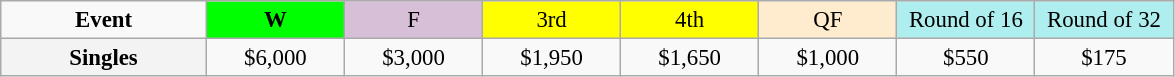<table class=wikitable style=font-size:95%;text-align:center>
<tr>
<td style="width:130px"><strong>Event</strong></td>
<td style="width:85px; background:lime"><strong>W</strong></td>
<td style="width:85px; background:thistle">F</td>
<td style="width:85px; background:#ffff00">3rd</td>
<td style="width:85px; background:#ffff00">4th</td>
<td style="width:85px; background:#ffebcd">QF</td>
<td style="width:85px; background:#afeeee">Round of 16</td>
<td style="width:85px; background:#afeeee">Round of 32</td>
</tr>
<tr>
<th style=background:#f3f3f3>Singles </th>
<td>$6,000</td>
<td>$3,000</td>
<td>$1,950</td>
<td>$1,650</td>
<td>$1,000</td>
<td>$550</td>
<td>$175</td>
</tr>
</table>
